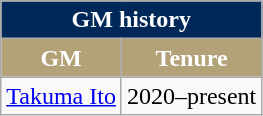<table class="wikitable" style="text-align:center">
<tr>
<th colspan="2" style="background: #002858; color: #FFFFFF;">GM history</th>
</tr>
<tr>
<th style="background: #B3A278; color: #FFFFFF;">GM</th>
<th style="background: #B3A278; color: #FFFFFF;">Tenure</th>
</tr>
<tr>
<td><a href='#'>Takuma Ito</a></td>
<td>2020–present</td>
</tr>
</table>
